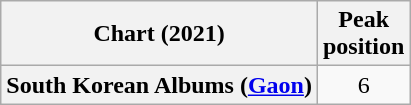<table class="wikitable plainrowheaders" style="text-align:center">
<tr>
<th scope="col">Chart (2021)</th>
<th scope="col">Peak<br>position</th>
</tr>
<tr>
<th scope="row">South Korean Albums (<a href='#'>Gaon</a>)</th>
<td>6</td>
</tr>
</table>
